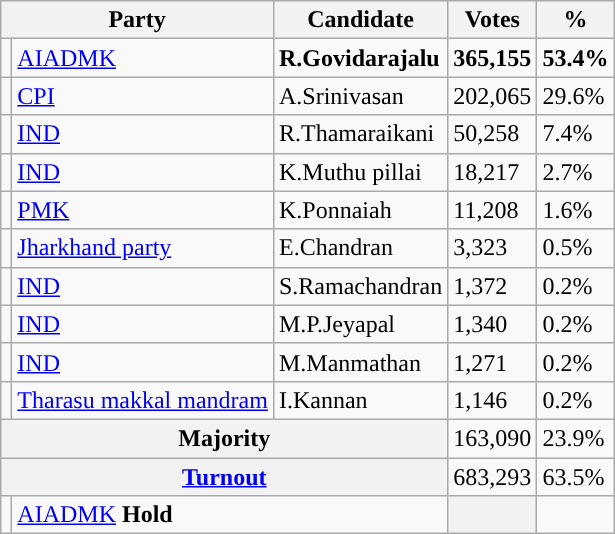<table class="wikitable">
<tr>
<th colspan="2">Party</th>
<th>Candidate</th>
<th>Votes</th>
<th>%</th>
</tr>
<tr>
<td></td>
<td><a href='#'>AIADMK</a></td>
<td><strong>R.Govidarajalu</strong></td>
<td><strong>365,155</strong></td>
<td><strong>53.4%</strong></td>
</tr>
<tr>
<td></td>
<td><a href='#'>CPI</a></td>
<td>A.Srinivasan</td>
<td>202,065</td>
<td>29.6%</td>
</tr>
<tr>
<td></td>
<td><a href='#'>IND</a></td>
<td>R.Thamaraikani</td>
<td>50,258</td>
<td>7.4%</td>
</tr>
<tr>
<td></td>
<td><a href='#'>IND</a></td>
<td>K.Muthu pillai</td>
<td>18,217</td>
<td>2.7%</td>
</tr>
<tr>
<td></td>
<td><a href='#'>PMK</a></td>
<td>K.Ponnaiah</td>
<td>11,208</td>
<td>1.6%</td>
</tr>
<tr>
<td></td>
<td><a href='#'>Jharkhand party</a></td>
<td>E.Chandran</td>
<td>3,323</td>
<td>0.5%</td>
</tr>
<tr>
<td></td>
<td><a href='#'>IND</a></td>
<td>S.Ramachandran</td>
<td>1,372</td>
<td>0.2%</td>
</tr>
<tr>
<td></td>
<td><a href='#'>IND</a></td>
<td>M.P.Jeyapal</td>
<td>1,340</td>
<td>0.2%</td>
</tr>
<tr>
<td></td>
<td><a href='#'>IND</a></td>
<td>M.Manmathan</td>
<td>1,271</td>
<td>0.2%</td>
</tr>
<tr>
<td></td>
<td><a href='#'>Tharasu makkal mandram</a></td>
<td>I.Kannan</td>
<td>1,146</td>
<td>0.2%</td>
</tr>
<tr>
<th colspan="3">Majority</th>
<td>163,090</td>
<td>23.9%</td>
</tr>
<tr>
<th colspan="3"><a href='#'>Turnout</a></th>
<td>683,293</td>
<td>63.5%</td>
</tr>
<tr>
<td></td>
<td colspan="2"><a href='#'>AIADMK</a> <strong>Hold</strong></td>
<th></th>
<td></td>
</tr>
</table>
